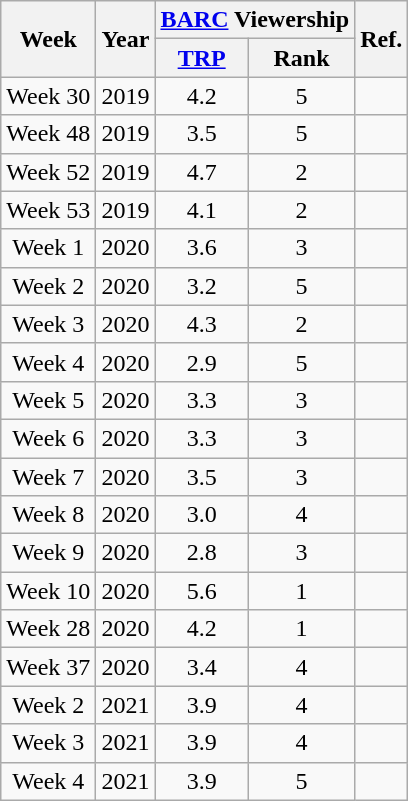<table class="wikitable sortable" style="text-align:center">
<tr>
<th rowspan="2">Week</th>
<th rowspan="2">Year</th>
<th colspan="2"><a href='#'>BARC</a> Viewership</th>
<th rowspan="2">Ref.</th>
</tr>
<tr>
<th><a href='#'>TRP</a></th>
<th>Rank</th>
</tr>
<tr>
<td>Week 30</td>
<td>2019</td>
<td>4.2</td>
<td>5</td>
<td></td>
</tr>
<tr>
<td>Week 48</td>
<td>2019</td>
<td>3.5</td>
<td>5</td>
<td></td>
</tr>
<tr>
<td>Week 52</td>
<td>2019</td>
<td>4.7</td>
<td>2</td>
<td></td>
</tr>
<tr>
<td>Week 53</td>
<td>2019</td>
<td>4.1</td>
<td>2</td>
<td></td>
</tr>
<tr>
<td>Week 1</td>
<td>2020</td>
<td>3.6</td>
<td>3</td>
<td></td>
</tr>
<tr>
<td>Week 2</td>
<td>2020</td>
<td>3.2</td>
<td>5</td>
<td></td>
</tr>
<tr>
<td>Week 3</td>
<td>2020</td>
<td>4.3</td>
<td>2</td>
<td></td>
</tr>
<tr>
<td>Week 4</td>
<td>2020</td>
<td>2.9</td>
<td>5</td>
<td></td>
</tr>
<tr>
<td>Week 5</td>
<td>2020</td>
<td>3.3</td>
<td>3</td>
<td></td>
</tr>
<tr>
<td>Week 6</td>
<td>2020</td>
<td>3.3</td>
<td>3</td>
<td></td>
</tr>
<tr>
<td>Week 7</td>
<td>2020</td>
<td>3.5</td>
<td>3</td>
<td></td>
</tr>
<tr>
<td>Week 8</td>
<td>2020</td>
<td>3.0</td>
<td>4</td>
<td></td>
</tr>
<tr>
<td>Week 9</td>
<td>2020</td>
<td>2.8</td>
<td>3</td>
<td></td>
</tr>
<tr>
<td>Week 10</td>
<td>2020</td>
<td>5.6</td>
<td>1</td>
<td></td>
</tr>
<tr>
<td>Week 28</td>
<td>2020</td>
<td>4.2</td>
<td>1</td>
<td></td>
</tr>
<tr>
<td>Week 37</td>
<td>2020</td>
<td>3.4</td>
<td>4</td>
<td></td>
</tr>
<tr>
<td>Week 2</td>
<td>2021</td>
<td>3.9</td>
<td>4</td>
<td></td>
</tr>
<tr>
<td>Week 3</td>
<td>2021</td>
<td>3.9</td>
<td>4</td>
<td></td>
</tr>
<tr>
<td>Week 4</td>
<td>2021</td>
<td>3.9</td>
<td>5</td>
<td></td>
</tr>
</table>
